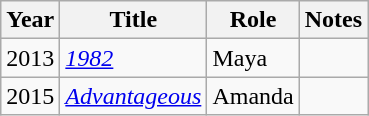<table class=wikitable>
<tr>
<th>Year</th>
<th>Title</th>
<th>Role</th>
<th>Notes</th>
</tr>
<tr>
<td>2013</td>
<td><em><a href='#'>1982</a></em></td>
<td>Maya</td>
<td></td>
</tr>
<tr>
<td>2015</td>
<td><em><a href='#'>Advantageous</a></em></td>
<td>Amanda</td>
<td></td>
</tr>
</table>
